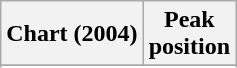<table class="wikitable sortable plainrowheaders">
<tr>
<th>Chart (2004)</th>
<th>Peak<br>position</th>
</tr>
<tr>
</tr>
<tr>
</tr>
<tr>
</tr>
<tr>
</tr>
</table>
